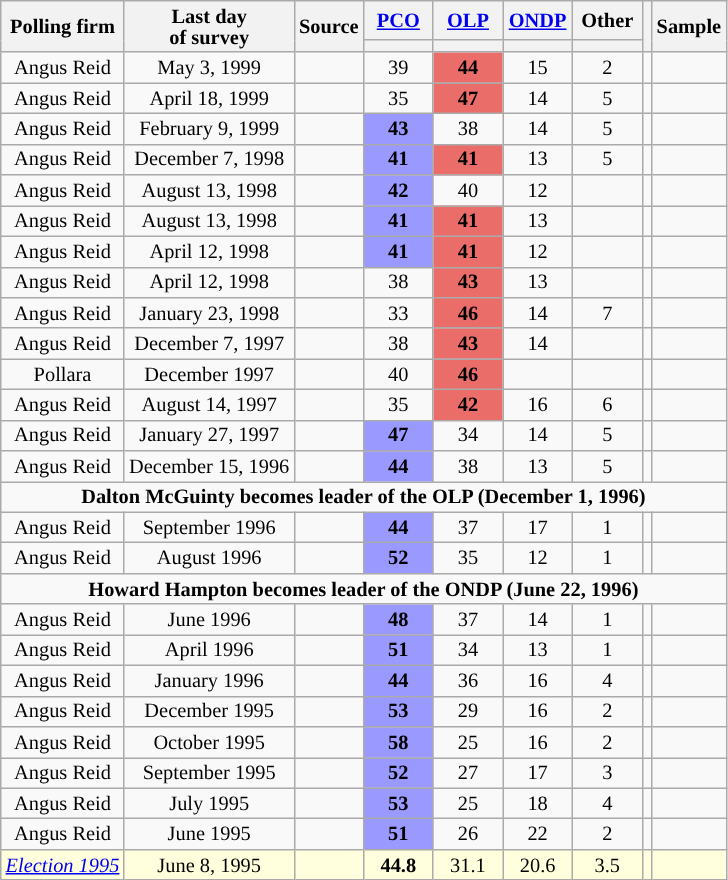<table class="wikitable sortable" style="text-align:center;font-size:85%;line-height:14px;" align="center">
<tr>
<th rowspan="2">Polling firm</th>
<th rowspan="2">Last day <br>of survey</th>
<th rowspan="2">Source</th>
<th class="unsortable" style="width:40px;"><a href='#'>PCO</a></th>
<th class="unsortable" style="width:40px;"><a href='#'>OLP</a></th>
<th class="unsortable" style="width:40px;"><a href='#'>ONDP</a></th>
<th class="unsortable" style="width:40px;">Other</th>
<th rowspan="2"></th>
<th rowspan="2">Sample</th>
</tr>
<tr style="line-height:5px;">
<th style="background:"></th>
<th style="background:"></th>
<th style="background:"></th>
<th style="background:"></th>
</tr>
<tr>
<td>Angus Reid</td>
<td>May 3, 1999</td>
<td></td>
<td>39</td>
<td style="background:#EA6D6A"><strong>44</strong></td>
<td>15</td>
<td>2</td>
<td></td>
<td></td>
</tr>
<tr>
<td>Angus Reid</td>
<td>April 18, 1999</td>
<td></td>
<td>35</td>
<td style="background:#EA6D6A"><strong>47</strong></td>
<td>14</td>
<td>5</td>
<td></td>
<td></td>
</tr>
<tr>
<td>Angus Reid</td>
<td>February 9, 1999</td>
<td></td>
<td style="background:#9999FF"><strong>43</strong></td>
<td>38</td>
<td>14</td>
<td>5</td>
<td></td>
<td></td>
</tr>
<tr>
<td>Angus Reid</td>
<td>December 7, 1998</td>
<td></td>
<td style="background:#9999FF"><strong>41</strong></td>
<td style="background:#EA6D6A"><strong>41</strong></td>
<td>13</td>
<td>5</td>
<td></td>
<td></td>
</tr>
<tr>
<td>Angus Reid</td>
<td>August 13, 1998</td>
<td></td>
<td style="background:#9999FF"><strong>42</strong></td>
<td>40</td>
<td>12</td>
<td></td>
<td></td>
<td></td>
</tr>
<tr>
<td>Angus Reid</td>
<td>August 13, 1998</td>
<td></td>
<td style="background:#9999FF"><strong>41</strong></td>
<td style="background:#EA6D6A"><strong>41</strong></td>
<td>13</td>
<td></td>
<td></td>
<td></td>
</tr>
<tr>
<td>Angus Reid</td>
<td>April 12, 1998</td>
<td></td>
<td style="background:#9999FF"><strong>41</strong></td>
<td style="background:#EA6D6A"><strong>41</strong></td>
<td>12</td>
<td></td>
<td></td>
<td></td>
</tr>
<tr>
<td>Angus Reid</td>
<td>April 12, 1998</td>
<td></td>
<td>38</td>
<td style="background:#EA6D6A"><strong>43</strong></td>
<td>13</td>
<td></td>
<td></td>
<td></td>
</tr>
<tr>
<td>Angus Reid</td>
<td>January 23, 1998</td>
<td></td>
<td>33</td>
<td style="background:#EA6D6A"><strong>46</strong></td>
<td>14</td>
<td>7</td>
<td></td>
<td></td>
</tr>
<tr>
<td>Angus Reid</td>
<td>December 7, 1997</td>
<td></td>
<td>38</td>
<td style="background:#EA6D6A"><strong>43</strong></td>
<td>14</td>
<td></td>
<td></td>
<td></td>
</tr>
<tr>
<td>Pollara</td>
<td>December 1997</td>
<td></td>
<td>40</td>
<td style="background:#EA6D6A"><strong>46</strong></td>
<td></td>
<td></td>
<td></td>
<td></td>
</tr>
<tr>
<td>Angus Reid</td>
<td>August 14, 1997</td>
<td></td>
<td>35</td>
<td style="background:#EA6D6A"><strong>42</strong></td>
<td>16</td>
<td>6</td>
<td></td>
<td></td>
</tr>
<tr>
<td>Angus Reid</td>
<td>January 27, 1997</td>
<td></td>
<td style="background:#9999FF"><strong>47</strong></td>
<td>34</td>
<td>14</td>
<td>5</td>
<td></td>
<td></td>
</tr>
<tr>
<td>Angus Reid</td>
<td>December 15, 1996</td>
<td></td>
<td style="background:#9999FF"><strong>44</strong></td>
<td>38</td>
<td>13</td>
<td>5</td>
<td></td>
<td></td>
</tr>
<tr>
<td colspan="10"><strong>Dalton McGuinty becomes leader of the OLP (December 1, 1996)</strong></td>
</tr>
<tr>
<td>Angus Reid</td>
<td>September 1996</td>
<td></td>
<td style="background:#9999FF"><strong>44</strong></td>
<td>37</td>
<td>17</td>
<td>1</td>
<td></td>
<td></td>
</tr>
<tr>
<td>Angus Reid</td>
<td>August 1996</td>
<td></td>
<td style="background:#9999FF"><strong>52</strong></td>
<td>35</td>
<td>12</td>
<td>1</td>
<td></td>
<td></td>
</tr>
<tr>
<td colspan="10"><strong>Howard Hampton becomes leader of the ONDP (June 22, 1996)</strong></td>
</tr>
<tr>
<td>Angus Reid</td>
<td>June 1996</td>
<td></td>
<td style="background:#9999FF"><strong>48</strong></td>
<td>37</td>
<td>14</td>
<td>1</td>
<td></td>
<td></td>
</tr>
<tr>
<td>Angus Reid</td>
<td>April 1996</td>
<td></td>
<td style="background:#9999FF"><strong>51</strong></td>
<td>34</td>
<td>13</td>
<td>1</td>
<td></td>
<td></td>
</tr>
<tr>
<td>Angus Reid</td>
<td>January 1996</td>
<td></td>
<td style="background:#9999FF"><strong>44</strong></td>
<td>36</td>
<td>16</td>
<td>4</td>
<td></td>
<td></td>
</tr>
<tr>
<td>Angus Reid</td>
<td>December 1995</td>
<td></td>
<td style="background:#9999FF"><strong>53</strong></td>
<td>29</td>
<td>16</td>
<td>2</td>
<td></td>
<td></td>
</tr>
<tr>
<td>Angus Reid</td>
<td>October 1995</td>
<td></td>
<td style="background:#9999FF"><strong>58</strong></td>
<td>25</td>
<td>16</td>
<td>2</td>
<td></td>
<td></td>
</tr>
<tr>
<td>Angus Reid</td>
<td>September 1995</td>
<td></td>
<td style="background:#9999FF"><strong>52</strong></td>
<td>27</td>
<td>17</td>
<td>3</td>
<td></td>
<td></td>
</tr>
<tr>
<td>Angus Reid</td>
<td>July 1995</td>
<td></td>
<td style="background:#9999FF"><strong>53</strong></td>
<td>25</td>
<td>18</td>
<td>4</td>
<td></td>
<td></td>
</tr>
<tr>
<td>Angus Reid</td>
<td>June 1995</td>
<td></td>
<td style="background:#9999FF"><strong>51</strong></td>
<td>26</td>
<td>22</td>
<td>2</td>
<td></td>
<td></td>
</tr>
<tr>
<td style="background:#ffd;"><em><a href='#'>Election 1995</a></em></td>
<td style="background:#ffd;">June 8, 1995</td>
<td style="background:#ffd;"></td>
<td style="background:#ffd;"><strong>44.8</strong></td>
<td style="background:#ffd;">31.1</td>
<td style="background:#ffd;">20.6</td>
<td style="background:#ffd;">3.5</td>
<td style="background:#ffd;"></td>
<td style="background:#ffd;"></td>
</tr>
</table>
